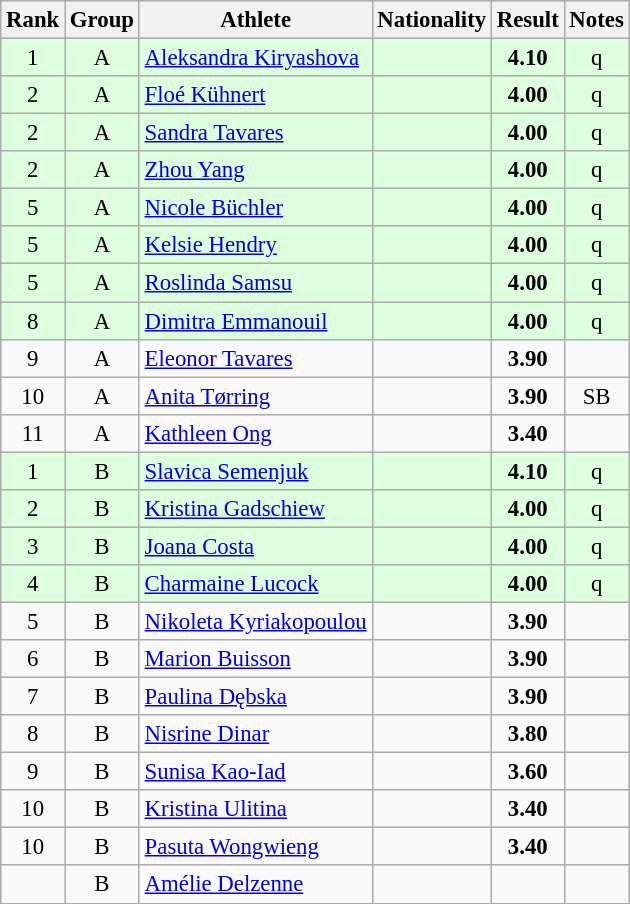<table class="wikitable sortable" style="text-align:center;font-size:95%">
<tr>
<th>Rank</th>
<th>Group</th>
<th>Athlete</th>
<th>Nationality</th>
<th>Result</th>
<th>Notes</th>
</tr>
<tr bgcolor=ddffdd>
<td>1</td>
<td>A</td>
<td align="left"><a href='#'>Aleksandra Kiryashova</a></td>
<td align=left></td>
<td><strong>4.10</strong></td>
<td>q</td>
</tr>
<tr bgcolor=ddffdd>
<td>2</td>
<td>A</td>
<td align="left"><a href='#'>Floé Kühnert</a></td>
<td align=left></td>
<td><strong>4.00</strong></td>
<td>q</td>
</tr>
<tr bgcolor=ddffdd>
<td>2</td>
<td>A</td>
<td align="left"><a href='#'>Sandra Tavares</a></td>
<td align=left></td>
<td><strong>4.00</strong></td>
<td>q</td>
</tr>
<tr bgcolor=ddffdd>
<td>2</td>
<td>A</td>
<td align="left"><a href='#'>Zhou Yang</a></td>
<td align=left></td>
<td><strong>4.00</strong></td>
<td>q</td>
</tr>
<tr bgcolor=ddffdd>
<td>5</td>
<td>A</td>
<td align="left"><a href='#'>Nicole Büchler</a></td>
<td align=left></td>
<td><strong>4.00</strong></td>
<td>q</td>
</tr>
<tr bgcolor=ddffdd>
<td>5</td>
<td>A</td>
<td align="left"><a href='#'>Kelsie Hendry</a></td>
<td align=left></td>
<td><strong>4.00</strong></td>
<td>q</td>
</tr>
<tr bgcolor=ddffdd>
<td>5</td>
<td>A</td>
<td align="left"><a href='#'>Roslinda Samsu</a></td>
<td align=left></td>
<td><strong>4.00</strong></td>
<td>q</td>
</tr>
<tr bgcolor=ddffdd>
<td>8</td>
<td>A</td>
<td align="left"><a href='#'>Dimitra Emmanouil</a></td>
<td align=left></td>
<td><strong>4.00</strong></td>
<td>q</td>
</tr>
<tr>
<td>9</td>
<td>A</td>
<td align="left"><a href='#'>Eleonor Tavares</a></td>
<td align=left></td>
<td><strong>3.90</strong></td>
<td></td>
</tr>
<tr>
<td>10</td>
<td>A</td>
<td align="left"><a href='#'>Anita Tørring</a></td>
<td align=left></td>
<td><strong>3.90</strong></td>
<td>SB</td>
</tr>
<tr>
<td>11</td>
<td>A</td>
<td align="left"><a href='#'>Kathleen Ong</a></td>
<td align=left></td>
<td><strong>3.40</strong></td>
<td></td>
</tr>
<tr bgcolor=ddffdd>
<td>1</td>
<td>B</td>
<td align="left"><a href='#'>Slavica Semenjuk</a></td>
<td align=left></td>
<td><strong>4.10</strong></td>
<td>q</td>
</tr>
<tr bgcolor=ddffdd>
<td>2</td>
<td>B</td>
<td align="left"><a href='#'>Kristina Gadschiew</a></td>
<td align=left></td>
<td><strong>4.00</strong></td>
<td>q</td>
</tr>
<tr bgcolor=ddffdd>
<td>3</td>
<td>B</td>
<td align="left"><a href='#'>Joana Costa</a></td>
<td align=left></td>
<td><strong>4.00</strong></td>
<td>q</td>
</tr>
<tr bgcolor=ddffdd>
<td>4</td>
<td>B</td>
<td align="left"><a href='#'>Charmaine Lucock</a></td>
<td align=left></td>
<td><strong>4.00</strong></td>
<td>q</td>
</tr>
<tr>
<td>5</td>
<td>B</td>
<td align="left"><a href='#'>Nikoleta Kyriakopoulou</a></td>
<td align=left></td>
<td><strong>3.90</strong></td>
<td></td>
</tr>
<tr>
<td>6</td>
<td>B</td>
<td align="left"><a href='#'>Marion Buisson</a></td>
<td align=left></td>
<td><strong>3.90</strong></td>
<td></td>
</tr>
<tr>
<td>7</td>
<td>B</td>
<td align="left"><a href='#'>Paulina Dębska</a></td>
<td align=left></td>
<td><strong>3.90</strong></td>
<td></td>
</tr>
<tr>
<td>8</td>
<td>B</td>
<td align="left"><a href='#'>Nisrine Dinar</a></td>
<td align=left></td>
<td><strong>3.80</strong></td>
<td></td>
</tr>
<tr>
<td>9</td>
<td>B</td>
<td align="left"><a href='#'>Sunisa Kao-Iad</a></td>
<td align=left></td>
<td><strong>3.60</strong></td>
<td></td>
</tr>
<tr>
<td>10</td>
<td>B</td>
<td align="left"><a href='#'>Kristina Ulitina</a></td>
<td align=left></td>
<td><strong>3.40</strong></td>
<td></td>
</tr>
<tr>
<td>10</td>
<td>B</td>
<td align="left"><a href='#'>Pasuta Wongwieng</a></td>
<td align=left></td>
<td><strong>3.40</strong></td>
<td></td>
</tr>
<tr>
<td></td>
<td>B</td>
<td align="left"><a href='#'>Amélie Delzenne</a></td>
<td align=left></td>
<td><strong></strong></td>
<td></td>
</tr>
</table>
